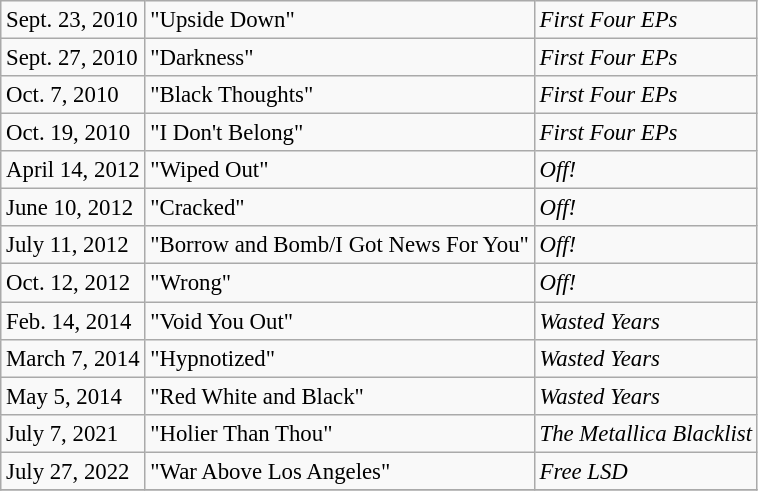<table class="wikitable" style="font-size: 95%;">
<tr>
<td>Sept. 23, 2010</td>
<td>"Upside Down"</td>
<td><em>First Four EPs</em></td>
</tr>
<tr>
<td>Sept. 27, 2010</td>
<td>"Darkness"</td>
<td><em>First Four EPs</em></td>
</tr>
<tr>
<td>Oct. 7, 2010</td>
<td>"Black Thoughts"</td>
<td><em>First Four EPs</em></td>
</tr>
<tr>
<td>Oct. 19, 2010</td>
<td>"I Don't Belong"</td>
<td><em>First Four EPs</em></td>
</tr>
<tr>
<td>April 14, 2012</td>
<td>"Wiped Out"</td>
<td><em>Off!</em></td>
</tr>
<tr>
<td>June 10, 2012</td>
<td>"Cracked"</td>
<td><em>Off!</em></td>
</tr>
<tr>
<td>July 11, 2012</td>
<td>"Borrow and Bomb/I Got News For You"</td>
<td><em>Off!</em></td>
</tr>
<tr>
<td>Oct. 12, 2012</td>
<td>"Wrong"</td>
<td><em>Off!</em></td>
</tr>
<tr>
<td>Feb. 14, 2014</td>
<td>"Void You Out"</td>
<td><em>Wasted Years</em></td>
</tr>
<tr>
<td>March 7, 2014</td>
<td>"Hypnotized"</td>
<td><em>Wasted Years</em></td>
</tr>
<tr>
<td>May 5, 2014</td>
<td>"Red White and Black"</td>
<td><em>Wasted Years</em></td>
</tr>
<tr>
<td>July 7, 2021</td>
<td>"Holier Than Thou"</td>
<td><em>The Metallica Blacklist</em></td>
</tr>
<tr>
<td>July 27, 2022</td>
<td>"War Above Los Angeles"</td>
<td><em>Free LSD</em></td>
</tr>
<tr>
</tr>
</table>
